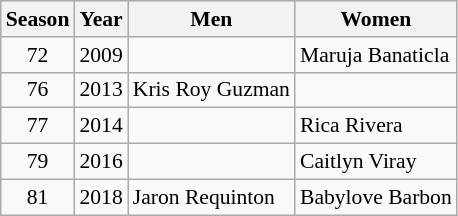<table class="wikitable" style="font-size:90%;">
<tr style="background:#dddddd; text-align:center">
<th>Season</th>
<th>Year</th>
<th>Men</th>
<th>Women</th>
</tr>
<tr>
<td style="text-align:center;">72</td>
<td>2009</td>
<td></td>
<td>Maruja Banaticla</td>
</tr>
<tr>
<td style="text-align:center;">76</td>
<td>2013</td>
<td>Kris Roy Guzman</td>
<td></td>
</tr>
<tr>
<td style="text-align:center;">77</td>
<td>2014</td>
<td></td>
<td>Rica Rivera</td>
</tr>
<tr>
<td style="text-align:center;">79</td>
<td>2016</td>
<td></td>
<td>Caitlyn Viray</td>
</tr>
<tr>
<td style="text-align:center;">81</td>
<td>2018</td>
<td>Jaron Requinton</td>
<td>Babylove Barbon</td>
</tr>
</table>
